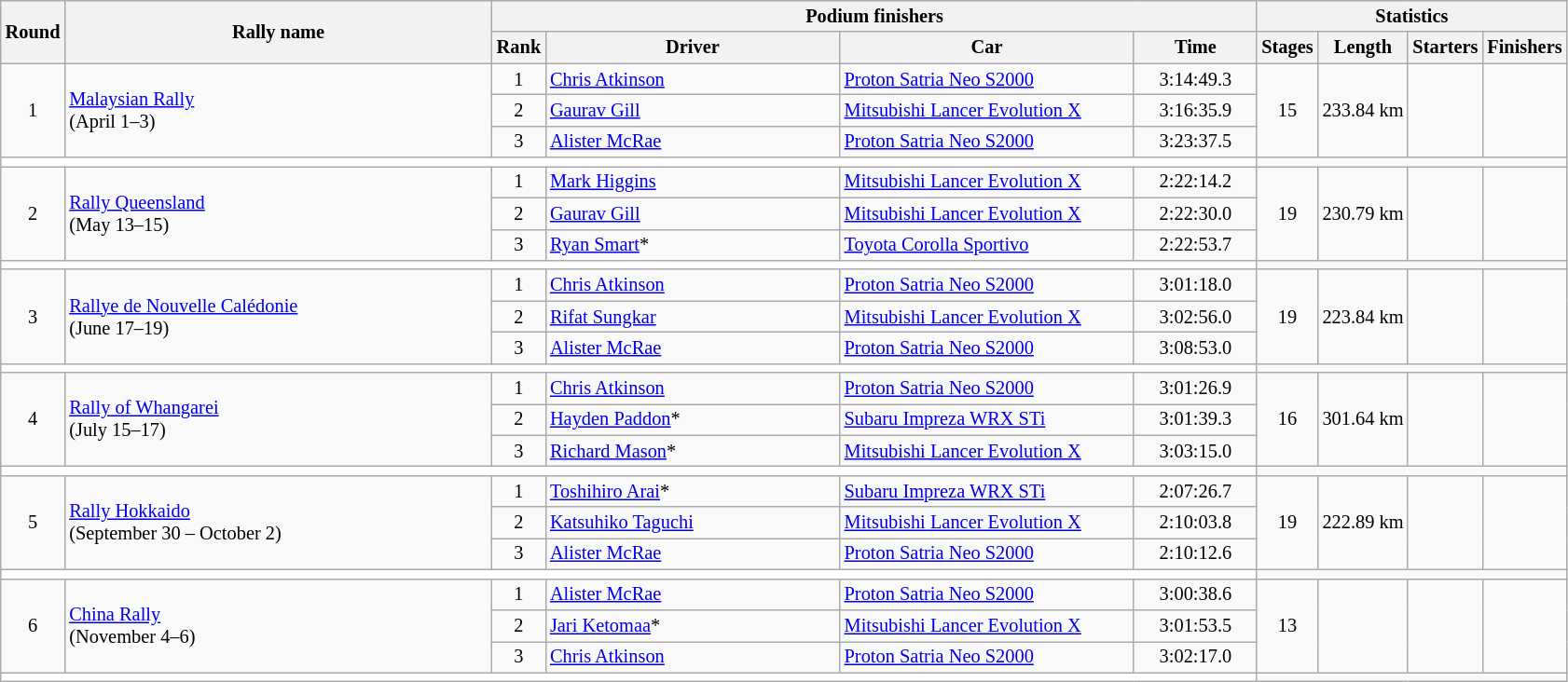<table class="wikitable" style="font-size:85%;">
<tr>
<th rowspan=2>Round</th>
<th style="width:22em" rowspan=2>Rally name</th>
<th colspan=4>Podium finishers</th>
<th colspan=4>Statistics</th>
</tr>
<tr>
<th>Rank</th>
<th style="width:15em">Driver</th>
<th style="width:15em">Car</th>
<th style="width:6em">Time</th>
<th>Stages</th>
<th>Length</th>
<th>Starters</th>
<th>Finishers</th>
</tr>
<tr>
<td rowspan=3 align=center>1</td>
<td rowspan=3> <a href='#'>Malaysian Rally</a><br>(April 1–3) </td>
<td align=center>1</td>
<td> <a href='#'>Chris Atkinson</a></td>
<td><a href='#'>Proton Satria Neo S2000</a></td>
<td align=center>3:14:49.3</td>
<td rowspan=3 align=center>15</td>
<td rowspan=3 align=center>233.84 km</td>
<td rowspan=3 align=center></td>
<td rowspan=3 align=center></td>
</tr>
<tr>
<td align=center>2</td>
<td> <a href='#'>Gaurav Gill</a></td>
<td><a href='#'>Mitsubishi Lancer Evolution X</a></td>
<td align=center>3:16:35.9</td>
</tr>
<tr>
<td align=center>3</td>
<td> <a href='#'>Alister McRae</a></td>
<td><a href='#'>Proton Satria Neo S2000</a></td>
<td align=center>3:23:37.5</td>
</tr>
<tr style="background:white;">
<td colspan="6"></td>
</tr>
<tr>
<td rowspan=3 align=center>2</td>
<td rowspan=3> <a href='#'>Rally Queensland</a><br>(May 13–15)</td>
<td align=center>1</td>
<td> <a href='#'>Mark Higgins</a></td>
<td><a href='#'>Mitsubishi Lancer Evolution X</a></td>
<td align=center>2:22:14.2</td>
<td rowspan=3 align=center>19</td>
<td rowspan=3 align=center>230.79 km</td>
<td rowspan=3 align=center></td>
<td rowspan=3 align=center></td>
</tr>
<tr>
<td align=center>2</td>
<td> <a href='#'>Gaurav Gill</a></td>
<td><a href='#'>Mitsubishi Lancer Evolution X</a></td>
<td align=center>2:22:30.0</td>
</tr>
<tr>
<td align=center>3</td>
<td> <a href='#'>Ryan Smart</a>*</td>
<td><a href='#'>Toyota Corolla Sportivo</a></td>
<td align=center>2:22:53.7</td>
</tr>
<tr style="background:white;">
<td colspan="6"></td>
</tr>
<tr>
<td rowspan=3 align=center>3</td>
<td rowspan=3> <a href='#'>Rallye de Nouvelle Calédonie</a><br>(June 17–19)</td>
<td align=center>1</td>
<td> <a href='#'>Chris Atkinson</a></td>
<td><a href='#'>Proton Satria Neo S2000</a></td>
<td align=center>3:01:18.0</td>
<td rowspan=3 align=center>19</td>
<td rowspan=3 align=center>223.84 km</td>
<td rowspan=3 align=center></td>
<td rowspan=3 align=center></td>
</tr>
<tr>
<td align=center>2</td>
<td> <a href='#'>Rifat Sungkar</a></td>
<td><a href='#'>Mitsubishi Lancer Evolution X</a></td>
<td align=center>3:02:56.0</td>
</tr>
<tr>
<td align=center>3</td>
<td> <a href='#'>Alister McRae</a></td>
<td><a href='#'>Proton Satria Neo S2000</a></td>
<td align=center>3:08:53.0</td>
</tr>
<tr style="background:white;">
<td colspan="6"></td>
</tr>
<tr>
<td rowspan=3 align=center>4</td>
<td rowspan=3> <a href='#'>Rally of Whangarei</a><br>(July 15–17)</td>
<td align=center>1</td>
<td> <a href='#'>Chris Atkinson</a></td>
<td><a href='#'>Proton Satria Neo S2000</a></td>
<td align=center>3:01:26.9</td>
<td rowspan=3 align=center>16</td>
<td rowspan=3 align=center>301.64 km</td>
<td rowspan=3 align=center></td>
<td rowspan=3 align=center></td>
</tr>
<tr>
<td align=center>2</td>
<td> <a href='#'>Hayden Paddon</a>*</td>
<td><a href='#'>Subaru Impreza WRX STi</a></td>
<td align=center>3:01:39.3</td>
</tr>
<tr>
<td align=center>3</td>
<td> <a href='#'>Richard Mason</a>*</td>
<td><a href='#'>Mitsubishi Lancer Evolution X</a></td>
<td align=center>3:03:15.0</td>
</tr>
<tr style="background:white;">
<td colspan="6"></td>
</tr>
<tr>
<td rowspan=3 align=center>5</td>
<td rowspan=3>  <a href='#'>Rally Hokkaido</a><br>(September 30 – October 2)</td>
<td align=center>1</td>
<td> <a href='#'>Toshihiro Arai</a>*</td>
<td><a href='#'>Subaru Impreza WRX STi</a></td>
<td align=center>2:07:26.7</td>
<td rowspan=3 align=center>19</td>
<td rowspan=3 align=center>222.89 km</td>
<td rowspan=3 align=center></td>
<td rowspan=3 align=center></td>
</tr>
<tr>
<td align=center>2</td>
<td> <a href='#'>Katsuhiko Taguchi</a></td>
<td><a href='#'>Mitsubishi Lancer Evolution X</a></td>
<td align=center>2:10:03.8</td>
</tr>
<tr>
<td align=center>3</td>
<td> <a href='#'>Alister McRae</a></td>
<td><a href='#'>Proton Satria Neo S2000</a></td>
<td align=center>2:10:12.6</td>
</tr>
<tr style="background:white;">
<td colspan="6"></td>
</tr>
<tr>
<td rowspan=3 align=center>6</td>
<td rowspan=3> <a href='#'>China Rally</a><br>(November 4–6)</td>
<td align=center>1</td>
<td> <a href='#'>Alister McRae</a></td>
<td><a href='#'>Proton Satria Neo S2000</a></td>
<td align=center>3:00:38.6</td>
<td rowspan=3 align=center>13</td>
<td rowspan=3 align=center></td>
<td rowspan=3 align=center></td>
<td rowspan=3 align=center></td>
</tr>
<tr>
<td align=center>2</td>
<td> <a href='#'>Jari Ketomaa</a>*</td>
<td><a href='#'>Mitsubishi Lancer Evolution X</a></td>
<td align=center>3:01:53.5</td>
</tr>
<tr>
<td align=center>3</td>
<td> <a href='#'>Chris Atkinson</a></td>
<td><a href='#'>Proton Satria Neo S2000</a></td>
<td align=center>3:02:17.0</td>
</tr>
<tr style="background:white;">
<td colspan="6"></td>
</tr>
</table>
